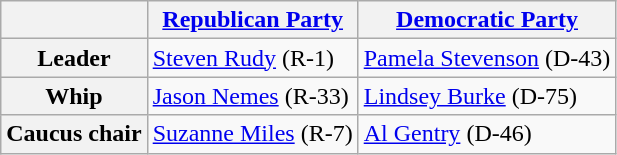<table class=wikitable>
<tr>
<th></th>
<th><a href='#'>Republican Party</a></th>
<th><a href='#'>Democratic Party</a></th>
</tr>
<tr>
<th scope=row>Leader</th>
<td><a href='#'>Steven Rudy</a> (R-1)</td>
<td><a href='#'>Pamela Stevenson</a> (D-43)</td>
</tr>
<tr>
<th scope=row>Whip</th>
<td><a href='#'>Jason Nemes</a> (R-33)</td>
<td><a href='#'>Lindsey Burke</a> (D-75)</td>
</tr>
<tr>
<th scope=row>Caucus chair</th>
<td><a href='#'>Suzanne Miles</a> (R-7)</td>
<td><a href='#'>Al Gentry</a> (D-46)</td>
</tr>
</table>
